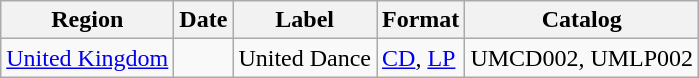<table class="wikitable">
<tr>
<th><strong>Region</strong></th>
<th><strong>Date</strong></th>
<th><strong>Label</strong></th>
<th><strong>Format</strong></th>
<th><strong>Catalog</strong></th>
</tr>
<tr>
<td><a href='#'>United Kingdom</a></td>
<td></td>
<td>United Dance</td>
<td><a href='#'>CD</a>, <a href='#'>LP</a></td>
<td>UMCD002, UMLP002</td>
</tr>
</table>
